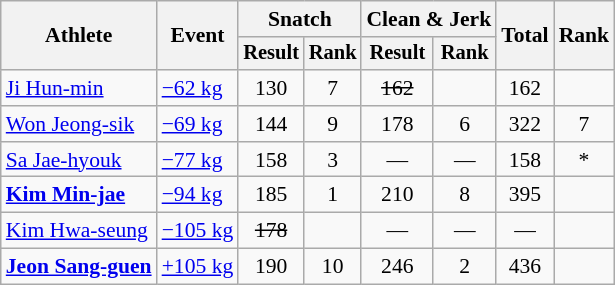<table class="wikitable" style="font-size:90%">
<tr>
<th rowspan=2>Athlete</th>
<th rowspan=2>Event</th>
<th colspan="2">Snatch</th>
<th colspan="2">Clean & Jerk</th>
<th rowspan="2">Total</th>
<th rowspan="2">Rank</th>
</tr>
<tr style="font-size:95%">
<th>Result</th>
<th>Rank</th>
<th>Result</th>
<th>Rank</th>
</tr>
<tr align=center>
<td align=left><a href='#'>Ji Hun-min</a></td>
<td align=left><a href='#'>−62 kg</a></td>
<td>130</td>
<td>7</td>
<td><s>162</s></td>
<td></td>
<td>162</td>
<td></td>
</tr>
<tr align=center>
<td align=left><a href='#'>Won Jeong-sik</a></td>
<td align=left><a href='#'>−69 kg</a></td>
<td>144</td>
<td>9</td>
<td>178</td>
<td>6</td>
<td>322</td>
<td>7</td>
</tr>
<tr align=center>
<td align=left><a href='#'>Sa Jae-hyouk</a></td>
<td align=left><a href='#'>−77 kg</a></td>
<td>158</td>
<td>3</td>
<td>—</td>
<td>—</td>
<td>158</td>
<td>*</td>
</tr>
<tr align=center>
<td align=left><strong><a href='#'>Kim Min-jae</a></strong></td>
<td align=left><a href='#'>−94 kg</a></td>
<td>185</td>
<td>1</td>
<td>210</td>
<td>8</td>
<td>395</td>
<td></td>
</tr>
<tr align=center>
<td align=left><a href='#'>Kim Hwa-seung</a></td>
<td align=left><a href='#'>−105 kg</a></td>
<td><s>178</s></td>
<td></td>
<td>—</td>
<td>—</td>
<td>—</td>
<td></td>
</tr>
<tr align=center>
<td align=left><strong><a href='#'>Jeon Sang-guen</a></strong></td>
<td align=left><a href='#'>+105 kg</a></td>
<td>190</td>
<td>10</td>
<td>246</td>
<td>2</td>
<td>436</td>
<td></td>
</tr>
</table>
